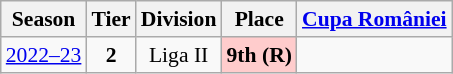<table class="wikitable" style="text-align:center; font-size:90%">
<tr>
<th>Season</th>
<th>Tier</th>
<th>Division</th>
<th>Place</th>
<th><a href='#'>Cupa României</a></th>
</tr>
<tr>
<td><a href='#'>2022–23</a></td>
<td><strong>2</strong></td>
<td>Liga II</td>
<td align=center bgcolor=#FFCCCC><strong>9th</strong> <strong>(R)</strong></td>
<td></td>
</tr>
</table>
